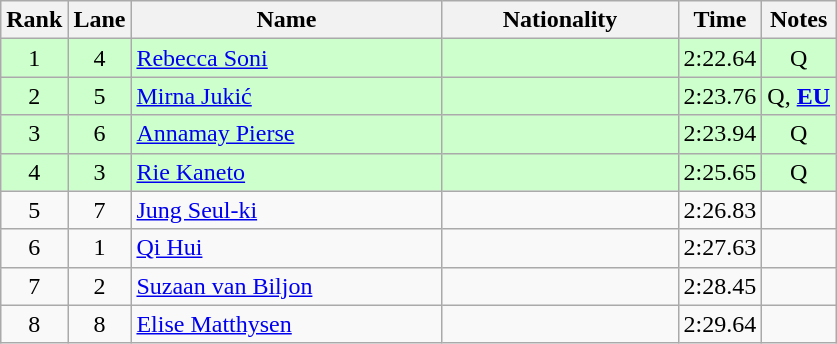<table class="wikitable" style="text-align:center">
<tr>
<th>Rank</th>
<th>Lane</th>
<th width=200>Name</th>
<th width=150>Nationality</th>
<th>Time</th>
<th>Notes</th>
</tr>
<tr bgcolor=ccffcc>
<td>1</td>
<td>4</td>
<td align=left><a href='#'>Rebecca Soni</a></td>
<td align=left></td>
<td>2:22.64</td>
<td>Q</td>
</tr>
<tr bgcolor=ccffcc>
<td>2</td>
<td>5</td>
<td align=left><a href='#'>Mirna Jukić</a></td>
<td align=left></td>
<td>2:23.76</td>
<td>Q,  <strong><a href='#'>EU</a></strong></td>
</tr>
<tr bgcolor=ccffcc>
<td>3</td>
<td>6</td>
<td align=left><a href='#'>Annamay Pierse</a></td>
<td align=left></td>
<td>2:23.94</td>
<td>Q</td>
</tr>
<tr bgcolor=ccffcc>
<td>4</td>
<td>3</td>
<td align=left><a href='#'>Rie Kaneto</a></td>
<td align=left></td>
<td>2:25.65</td>
<td>Q</td>
</tr>
<tr>
<td>5</td>
<td>7</td>
<td align=left><a href='#'>Jung Seul-ki</a></td>
<td align=left></td>
<td>2:26.83</td>
<td></td>
</tr>
<tr>
<td>6</td>
<td>1</td>
<td align=left><a href='#'>Qi Hui</a></td>
<td align=left></td>
<td>2:27.63</td>
<td></td>
</tr>
<tr>
<td>7</td>
<td>2</td>
<td align=left><a href='#'>Suzaan van Biljon</a></td>
<td align=left></td>
<td>2:28.45</td>
<td></td>
</tr>
<tr>
<td>8</td>
<td>8</td>
<td align=left><a href='#'>Elise Matthysen</a></td>
<td align=left></td>
<td>2:29.64</td>
<td></td>
</tr>
</table>
